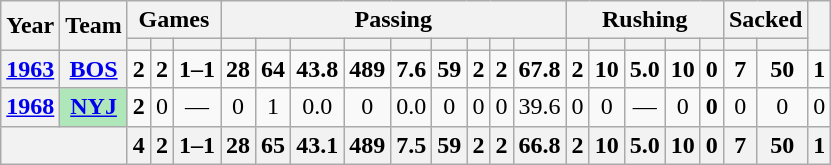<table class="wikitable" style="text-align:center;">
<tr>
<th rowspan="2">Year</th>
<th rowspan="2">Team</th>
<th colspan="3">Games</th>
<th colspan="9">Passing</th>
<th colspan="5">Rushing</th>
<th colspan="2">Sacked</th>
<th rowspan="2"></th>
</tr>
<tr>
<th></th>
<th></th>
<th></th>
<th></th>
<th></th>
<th></th>
<th></th>
<th></th>
<th></th>
<th></th>
<th></th>
<th></th>
<th></th>
<th></th>
<th></th>
<th></th>
<th></th>
<th></th>
<th></th>
</tr>
<tr>
<th><a href='#'>1963</a></th>
<th><a href='#'>BOS</a></th>
<td><strong>2</strong></td>
<td><strong>2</strong></td>
<td><strong>1–1</strong></td>
<td><strong>28</strong></td>
<td><strong>64</strong></td>
<td><strong>43.8</strong></td>
<td><strong>489</strong></td>
<td><strong>7.6</strong></td>
<td><strong>59</strong></td>
<td><strong>2</strong></td>
<td><strong>2</strong></td>
<td><strong>67.8</strong></td>
<td><strong>2</strong></td>
<td><strong>10</strong></td>
<td><strong>5.0</strong></td>
<td><strong>10</strong></td>
<td><strong>0</strong></td>
<td><strong>7</strong></td>
<td><strong>50</strong></td>
<td><strong>1</strong></td>
</tr>
<tr>
<th><a href='#'>1968</a></th>
<th style="background:#afe6ba;"><a href='#'>NYJ</a></th>
<td><strong>2</strong></td>
<td>0</td>
<td>—</td>
<td>0</td>
<td>1</td>
<td>0.0</td>
<td>0</td>
<td>0.0</td>
<td>0</td>
<td>0</td>
<td>0</td>
<td>39.6</td>
<td>0</td>
<td>0</td>
<td>—</td>
<td>0</td>
<td><strong>0</strong></td>
<td>0</td>
<td>0</td>
<td>0</td>
</tr>
<tr>
<th colspan="2"></th>
<th>4</th>
<th>2</th>
<th>1–1</th>
<th>28</th>
<th>65</th>
<th>43.1</th>
<th>489</th>
<th>7.5</th>
<th>59</th>
<th>2</th>
<th>2</th>
<th>66.8</th>
<th>2</th>
<th>10</th>
<th>5.0</th>
<th>10</th>
<th>0</th>
<th>7</th>
<th>50</th>
<th>1</th>
</tr>
</table>
